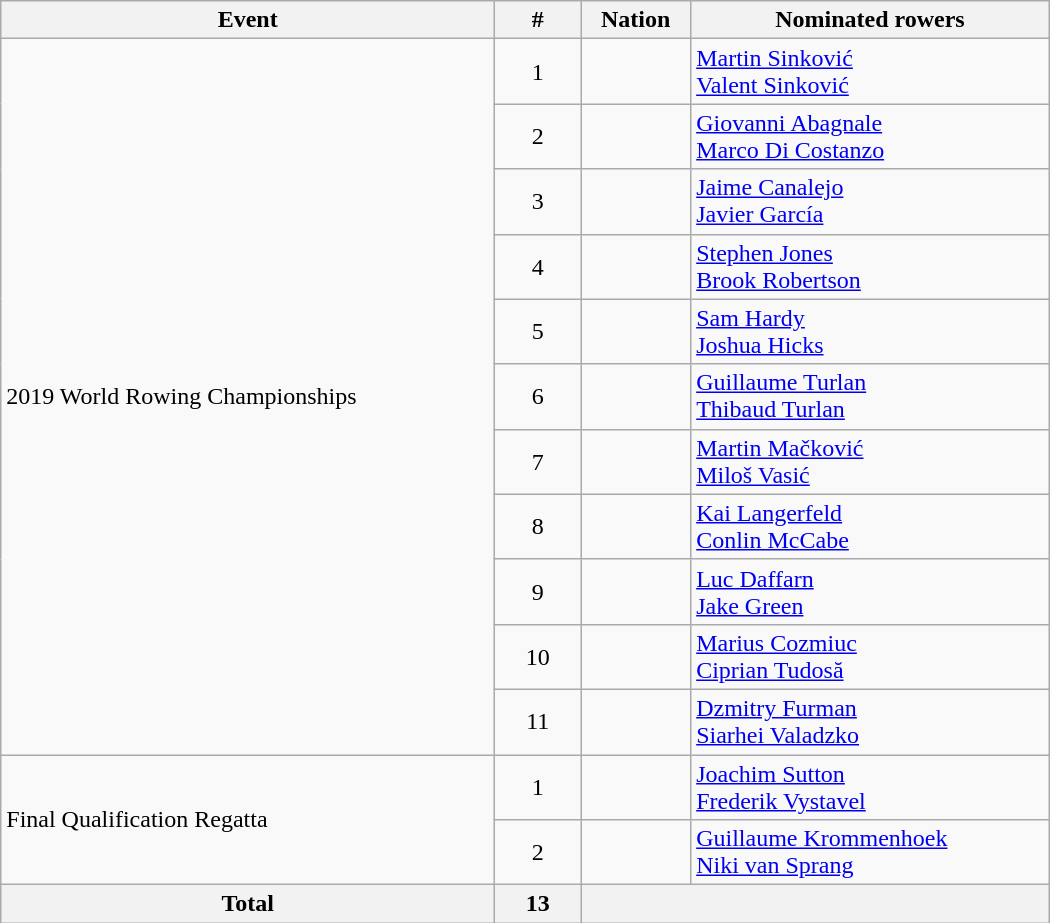<table class="wikitable"  style="width:700px; text-align:center;">
<tr>
<th>Event</th>
<th width=50>#</th>
<th>Nation</th>
<th>Nominated rowers</th>
</tr>
<tr>
<td rowspan=11 align=left>2019 World Rowing Championships</td>
<td>1</td>
<td align=left></td>
<td align=left><a href='#'>Martin Sinković</a><br><a href='#'>Valent Sinković</a></td>
</tr>
<tr>
<td>2</td>
<td align=left></td>
<td align=left><a href='#'>Giovanni Abagnale</a><br><a href='#'>Marco Di Costanzo</a></td>
</tr>
<tr>
<td>3</td>
<td align=left></td>
<td align=left><a href='#'>Jaime Canalejo</a><br><a href='#'>Javier García</a></td>
</tr>
<tr>
<td>4</td>
<td align=left></td>
<td align=left><a href='#'>Stephen Jones</a><br><a href='#'>Brook Robertson</a></td>
</tr>
<tr>
<td>5</td>
<td align=left></td>
<td align=left><a href='#'>Sam Hardy</a><br><a href='#'>Joshua Hicks</a></td>
</tr>
<tr>
<td>6</td>
<td align=left></td>
<td align=left><a href='#'>Guillaume Turlan</a><br><a href='#'>Thibaud Turlan</a></td>
</tr>
<tr>
<td>7</td>
<td align=left></td>
<td align=left><a href='#'>Martin Mačković</a><br><a href='#'>Miloš Vasić</a></td>
</tr>
<tr>
<td>8</td>
<td align=left></td>
<td align=left><a href='#'>Kai Langerfeld</a><br><a href='#'>Conlin McCabe</a></td>
</tr>
<tr>
<td>9</td>
<td align=left></td>
<td align=left><a href='#'>Luc Daffarn</a><br><a href='#'>Jake Green</a></td>
</tr>
<tr>
<td>10</td>
<td align=left></td>
<td align=left><a href='#'>Marius Cozmiuc</a><br><a href='#'>Ciprian Tudosă</a></td>
</tr>
<tr>
<td>11</td>
<td align=left></td>
<td align=left><a href='#'>Dzmitry Furman</a><br><a href='#'>Siarhei Valadzko</a></td>
</tr>
<tr>
<td rowspan=2 align=left>Final Qualification Regatta</td>
<td>1</td>
<td align=left></td>
<td align=left><a href='#'>Joachim Sutton</a><br><a href='#'>Frederik Vystavel</a></td>
</tr>
<tr>
<td>2</td>
<td align=left></td>
<td align=left><a href='#'>Guillaume Krommenhoek</a><br><a href='#'>Niki van Sprang</a></td>
</tr>
<tr>
<th>Total</th>
<th>13</th>
<th colspan=2></th>
</tr>
</table>
